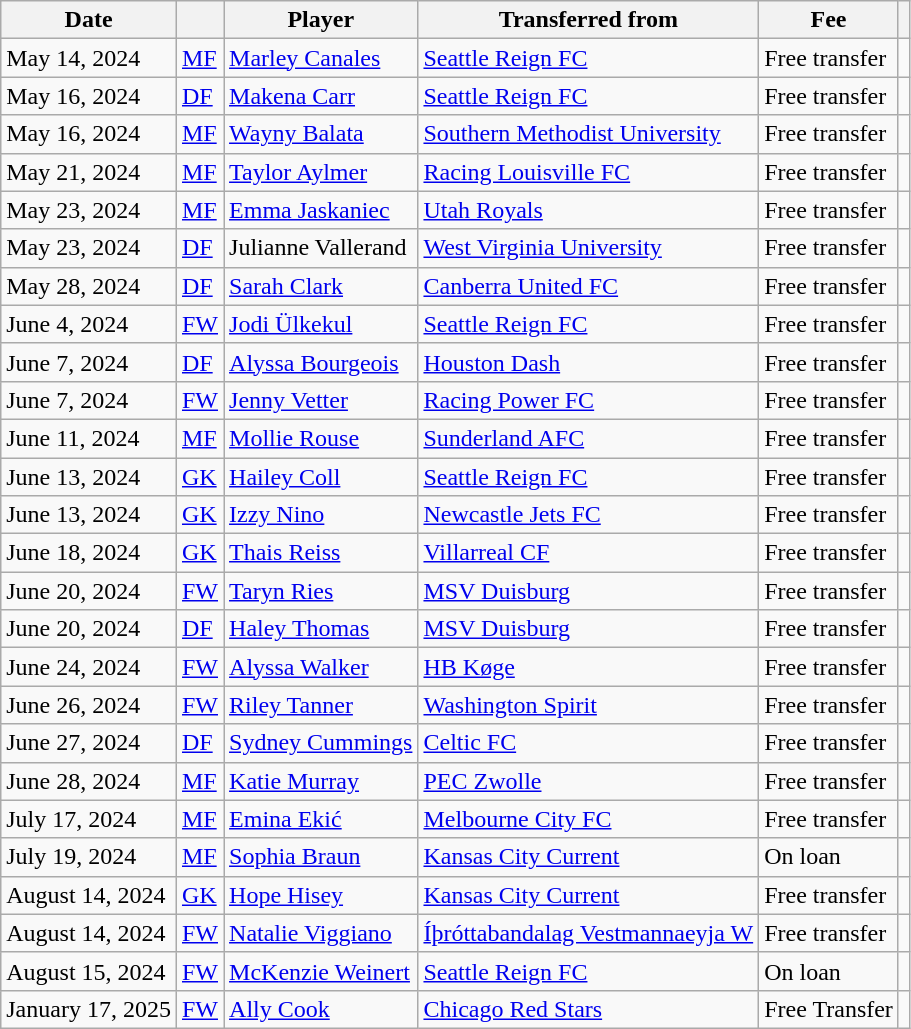<table class="wikitable">
<tr>
<th>Date</th>
<th></th>
<th>Player</th>
<th>Transferred from</th>
<th>Fee</th>
<th></th>
</tr>
<tr>
<td>May 14, 2024</td>
<td><a href='#'>MF</a></td>
<td> <a href='#'>Marley Canales</a></td>
<td> <a href='#'>Seattle Reign FC</a></td>
<td>Free transfer</td>
<td></td>
</tr>
<tr>
<td>May 16, 2024</td>
<td><a href='#'>DF</a></td>
<td> <a href='#'>Makena Carr</a></td>
<td> <a href='#'>Seattle Reign FC</a></td>
<td>Free transfer</td>
<td></td>
</tr>
<tr>
<td>May 16, 2024</td>
<td><a href='#'>MF</a></td>
<td> <a href='#'>Wayny Balata</a></td>
<td> <a href='#'>Southern Methodist University</a></td>
<td>Free transfer</td>
<td></td>
</tr>
<tr>
<td>May 21, 2024</td>
<td><a href='#'>MF</a></td>
<td> <a href='#'>Taylor Aylmer</a></td>
<td> <a href='#'>Racing Louisville FC</a></td>
<td>Free transfer</td>
<td></td>
</tr>
<tr>
<td>May 23, 2024</td>
<td><a href='#'>MF</a></td>
<td> <a href='#'>Emma Jaskaniec</a></td>
<td> <a href='#'>Utah Royals</a></td>
<td>Free transfer</td>
<td></td>
</tr>
<tr>
<td>May 23, 2024</td>
<td><a href='#'>DF</a></td>
<td> Julianne Vallerand</td>
<td> <a href='#'>West Virginia University</a></td>
<td>Free transfer</td>
<td></td>
</tr>
<tr>
<td>May 28, 2024</td>
<td><a href='#'>DF</a></td>
<td> <a href='#'>Sarah Clark</a></td>
<td> <a href='#'>Canberra United FC</a></td>
<td>Free transfer</td>
<td></td>
</tr>
<tr>
<td>June 4, 2024</td>
<td><a href='#'>FW</a></td>
<td> <a href='#'>Jodi Ülkekul</a></td>
<td> <a href='#'>Seattle Reign FC</a></td>
<td>Free transfer</td>
<td></td>
</tr>
<tr>
<td>June 7, 2024</td>
<td><a href='#'>DF</a></td>
<td> <a href='#'>Alyssa Bourgeois</a></td>
<td> <a href='#'>Houston Dash</a></td>
<td>Free transfer</td>
<td></td>
</tr>
<tr>
<td>June 7, 2024</td>
<td><a href='#'>FW</a></td>
<td> <a href='#'>Jenny Vetter</a></td>
<td> <a href='#'>Racing Power FC</a></td>
<td>Free transfer</td>
<td></td>
</tr>
<tr>
<td>June 11, 2024</td>
<td><a href='#'>MF</a></td>
<td> <a href='#'>Mollie Rouse</a></td>
<td> <a href='#'>Sunderland AFC</a></td>
<td>Free transfer</td>
<td></td>
</tr>
<tr>
<td>June 13, 2024</td>
<td><a href='#'>GK</a></td>
<td> <a href='#'>Hailey Coll</a></td>
<td> <a href='#'>Seattle Reign FC</a></td>
<td>Free transfer</td>
<td></td>
</tr>
<tr>
<td>June 13, 2024</td>
<td><a href='#'>GK</a></td>
<td> <a href='#'>Izzy Nino</a></td>
<td> <a href='#'>Newcastle Jets FC</a></td>
<td>Free transfer</td>
<td></td>
</tr>
<tr>
<td>June 18, 2024</td>
<td><a href='#'>GK</a></td>
<td> <a href='#'>Thais Reiss</a></td>
<td> <a href='#'>Villarreal CF</a></td>
<td>Free transfer</td>
<td></td>
</tr>
<tr>
<td>June 20, 2024</td>
<td><a href='#'>FW</a></td>
<td> <a href='#'>Taryn Ries</a></td>
<td> <a href='#'>MSV Duisburg</a></td>
<td>Free transfer</td>
<td></td>
</tr>
<tr>
<td>June 20, 2024</td>
<td><a href='#'>DF</a></td>
<td> <a href='#'>Haley Thomas</a></td>
<td> <a href='#'>MSV Duisburg</a></td>
<td>Free transfer</td>
<td></td>
</tr>
<tr>
<td>June 24, 2024</td>
<td><a href='#'>FW</a></td>
<td> <a href='#'>Alyssa Walker</a></td>
<td> <a href='#'>HB Køge</a></td>
<td>Free transfer</td>
<td></td>
</tr>
<tr>
<td>June 26, 2024</td>
<td><a href='#'>FW</a></td>
<td> <a href='#'>Riley Tanner</a></td>
<td> <a href='#'>Washington Spirit</a></td>
<td>Free transfer</td>
<td></td>
</tr>
<tr>
<td>June 27, 2024</td>
<td><a href='#'>DF</a></td>
<td> <a href='#'>Sydney Cummings</a></td>
<td> <a href='#'>Celtic FC</a></td>
<td>Free transfer</td>
<td></td>
</tr>
<tr>
<td>June 28, 2024</td>
<td><a href='#'>MF</a></td>
<td> <a href='#'>Katie Murray</a></td>
<td> <a href='#'>PEC Zwolle</a></td>
<td>Free transfer</td>
<td></td>
</tr>
<tr>
<td>July 17, 2024</td>
<td><a href='#'>MF</a></td>
<td> <a href='#'>Emina Ekić</a></td>
<td> <a href='#'>Melbourne City FC</a></td>
<td>Free transfer</td>
<td></td>
</tr>
<tr>
<td>July 19, 2024</td>
<td><a href='#'>MF</a></td>
<td> <a href='#'>Sophia Braun</a></td>
<td> <a href='#'>Kansas City Current</a></td>
<td>On loan</td>
<td></td>
</tr>
<tr>
<td>August 14, 2024</td>
<td><a href='#'>GK</a></td>
<td> <a href='#'>Hope Hisey</a></td>
<td> <a href='#'>Kansas City Current</a></td>
<td>Free transfer</td>
<td></td>
</tr>
<tr>
<td>August 14, 2024</td>
<td><a href='#'>FW</a></td>
<td> <a href='#'>Natalie Viggiano</a></td>
<td> <a href='#'>Íþróttabandalag Vestmannaeyja W</a></td>
<td>Free transfer</td>
<td></td>
</tr>
<tr>
<td>August 15, 2024</td>
<td><a href='#'>FW</a></td>
<td> <a href='#'>McKenzie Weinert</a></td>
<td> <a href='#'>Seattle Reign FC</a></td>
<td>On loan</td>
<td></td>
</tr>
<tr>
<td>January 17, 2025</td>
<td><a href='#'>FW</a></td>
<td> <a href='#'>Ally Cook</a></td>
<td> <a href='#'>Chicago Red Stars</a></td>
<td>Free Transfer</td>
<td></td>
</tr>
</table>
